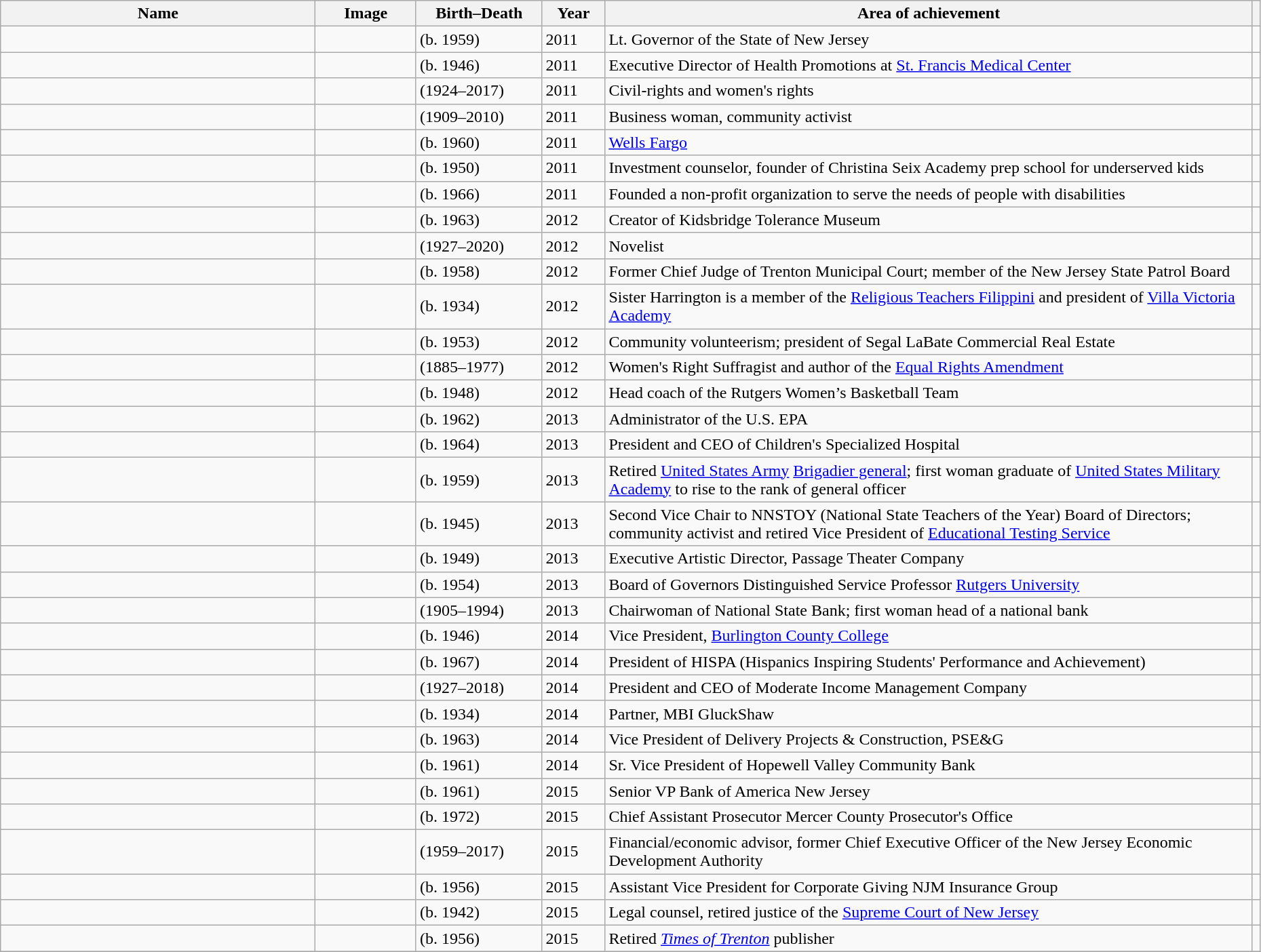<table class="wikitable sortable" style="width:98%">
<tr>
<th scope="col" width = 25%>Name</th>
<th scope="col" width = 8% class="unsortable">Image</th>
<th scope="col" width = 10%>Birth–Death</th>
<th scope="col" width = 5%>Year</th>
<th scope="col" class="unsortable">Area of achievement</th>
<th scope="col" class="unsortable"></th>
</tr>
<tr>
<td scope="row"></td>
<td></td>
<td>(b. 1959)</td>
<td>2011</td>
<td>Lt. Governor of the State of New Jersey</td>
<td></td>
</tr>
<tr>
<td scope="row"></td>
<td></td>
<td>(b. 1946)</td>
<td>2011</td>
<td>Executive Director of Health Promotions at <a href='#'>St. Francis Medical Center</a></td>
<td></td>
</tr>
<tr>
<td scope="row"></td>
<td></td>
<td>(1924–2017)</td>
<td>2011</td>
<td>Civil-rights and women's rights</td>
<td></td>
</tr>
<tr>
<td scope="row"></td>
<td></td>
<td>(1909–2010)</td>
<td>2011</td>
<td>Business woman, community activist</td>
<td></td>
</tr>
<tr>
<td scope="row"></td>
<td></td>
<td>(b. 1960)</td>
<td>2011</td>
<td><a href='#'>Wells Fargo</a></td>
<td></td>
</tr>
<tr>
<td scope="row"></td>
<td></td>
<td>(b. 1950)</td>
<td>2011</td>
<td>Investment counselor, founder of Christina Seix Academy prep school for underserved kids</td>
<td></td>
</tr>
<tr>
<td scope="row"></td>
<td></td>
<td>(b. 1966)</td>
<td>2011</td>
<td>Founded a non-profit organization to serve the needs of people with disabilities</td>
<td></td>
</tr>
<tr>
<td scope="row"></td>
<td></td>
<td>(b. 1963)</td>
<td>2012</td>
<td>Creator of Kidsbridge Tolerance Museum</td>
<td></td>
</tr>
<tr>
<td scope="row"></td>
<td></td>
<td>(1927–2020)</td>
<td>2012</td>
<td>Novelist</td>
<td></td>
</tr>
<tr>
<td scope="row"></td>
<td></td>
<td>(b. 1958)</td>
<td>2012</td>
<td>Former Chief Judge of Trenton Municipal Court; member of the New Jersey State Patrol Board</td>
<td></td>
</tr>
<tr>
<td scope="row"></td>
<td></td>
<td>(b. 1934)</td>
<td>2012</td>
<td>Sister Harrington is a member of the <a href='#'>Religious Teachers Filippini</a> and president of <a href='#'>Villa Victoria Academy</a></td>
<td></td>
</tr>
<tr>
<td scope="row"></td>
<td></td>
<td>(b. 1953)</td>
<td>2012</td>
<td>Community volunteerism; president of Segal LaBate Commercial Real Estate</td>
<td></td>
</tr>
<tr>
<td scope="row"></td>
<td></td>
<td>(1885–1977)</td>
<td>2012</td>
<td>Women's Right Suffragist and author of the <a href='#'>Equal Rights Amendment</a></td>
<td></td>
</tr>
<tr>
<td scope="row"></td>
<td></td>
<td>(b. 1948)</td>
<td>2012</td>
<td>Head coach of the Rutgers Women’s Basketball Team</td>
<td></td>
</tr>
<tr>
<td scope="row"></td>
<td></td>
<td>(b. 1962)</td>
<td>2013</td>
<td>Administrator of the U.S. EPA</td>
<td></td>
</tr>
<tr>
<td scope="row"></td>
<td></td>
<td>(b. 1964)</td>
<td>2013</td>
<td>President and CEO of Children's Specialized Hospital</td>
<td></td>
</tr>
<tr>
<td scope="row"></td>
<td></td>
<td>(b. 1959)</td>
<td>2013</td>
<td>Retired <a href='#'>United States Army</a> <a href='#'>Brigadier general</a>; first woman graduate of <a href='#'>United States Military Academy</a> to rise to the rank of general officer</td>
<td></td>
</tr>
<tr>
<td scope="row"></td>
<td></td>
<td>(b. 1945)</td>
<td>2013</td>
<td>Second Vice Chair to NNSTOY (National State Teachers of the Year)  Board of Directors; community activist and retired Vice President of <a href='#'>Educational Testing Service</a></td>
<td></td>
</tr>
<tr>
<td scope="row"></td>
<td></td>
<td>(b. 1949)</td>
<td>2013</td>
<td>Executive Artistic Director, Passage Theater Company</td>
<td></td>
</tr>
<tr>
<td scope="row"></td>
<td></td>
<td>(b. 1954)</td>
<td>2013</td>
<td>Board of Governors Distinguished Service Professor <a href='#'>Rutgers University</a></td>
<td></td>
</tr>
<tr>
<td scope="row"></td>
<td></td>
<td>(1905–1994)</td>
<td>2013</td>
<td>Chairwoman of National State Bank; first woman head of a national bank</td>
<td></td>
</tr>
<tr>
<td scope="row"></td>
<td></td>
<td>(b. 1946)</td>
<td>2014</td>
<td>Vice President, <a href='#'>Burlington County College</a></td>
<td></td>
</tr>
<tr>
<td scope="row"></td>
<td></td>
<td>(b. 1967)</td>
<td>2014</td>
<td>President of HISPA (Hispanics Inspiring Students' Performance and Achievement)</td>
<td></td>
</tr>
<tr>
<td scope="row"></td>
<td></td>
<td>(1927–2018)</td>
<td>2014</td>
<td>President and CEO of Moderate Income Management Company</td>
<td></td>
</tr>
<tr>
<td scope="row"></td>
<td></td>
<td>(b. 1934)</td>
<td>2014</td>
<td>Partner, MBI GluckShaw</td>
<td></td>
</tr>
<tr>
<td scope="row"></td>
<td></td>
<td>(b. 1963)</td>
<td>2014</td>
<td>Vice President of Delivery Projects & Construction, PSE&G</td>
<td></td>
</tr>
<tr>
<td scope="row"></td>
<td></td>
<td>(b. 1961)</td>
<td>2014</td>
<td>Sr. Vice President of Hopewell Valley Community Bank</td>
<td></td>
</tr>
<tr>
<td scope="row"></td>
<td></td>
<td>(b. 1961)</td>
<td>2015</td>
<td>Senior VP Bank of America New Jersey</td>
<td></td>
</tr>
<tr>
<td scope="row"></td>
<td></td>
<td>(b. 1972)</td>
<td>2015</td>
<td>Chief Assistant Prosecutor Mercer County Prosecutor's Office</td>
<td></td>
</tr>
<tr>
<td scope="row"></td>
<td></td>
<td>(1959–2017)</td>
<td>2015</td>
<td>Financial/economic advisor, former Chief Executive Officer of the New Jersey Economic Development Authority</td>
<td></td>
</tr>
<tr>
<td scope="row"></td>
<td></td>
<td>(b. 1956)</td>
<td>2015</td>
<td>Assistant Vice President for Corporate Giving NJM Insurance Group</td>
<td></td>
</tr>
<tr>
<td scope="row"></td>
<td></td>
<td>(b. 1942)</td>
<td>2015</td>
<td>Legal counsel, retired justice of the <a href='#'>Supreme Court of New Jersey</a></td>
<td></td>
</tr>
<tr>
<td scope="row"></td>
<td></td>
<td>(b. 1956)</td>
<td>2015</td>
<td>Retired <em><a href='#'>Times of Trenton</a></em> publisher</td>
<td></td>
</tr>
<tr>
</tr>
</table>
